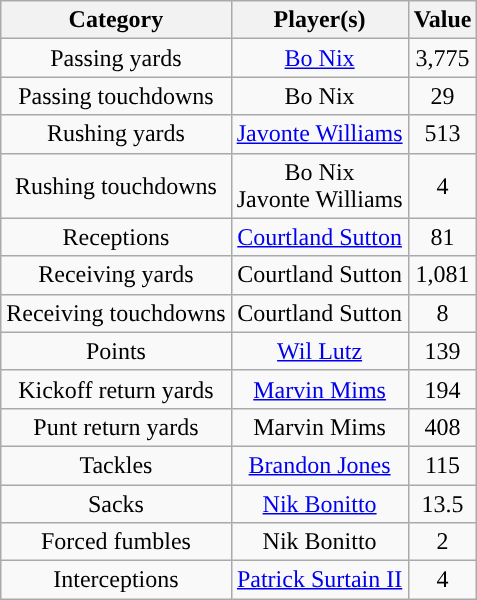<table class="wikitable" style="text-align:center">
<tr>
<th>Category</th>
<th>Player(s)</th>
<th>Value</th>
</tr>
<tr>
<td>Passing yards</td>
<td><a href='#'>Bo Nix</a></td>
<td>3,775</td>
</tr>
<tr>
<td>Passing touchdowns</td>
<td>Bo Nix</td>
<td>29</td>
</tr>
<tr>
<td>Rushing yards</td>
<td><a href='#'>Javonte Williams</a></td>
<td>513</td>
</tr>
<tr>
<td>Rushing touchdowns</td>
<td>Bo Nix<br>Javonte Williams</td>
<td>4</td>
</tr>
<tr>
<td>Receptions</td>
<td><a href='#'>Courtland Sutton</a></td>
<td>81</td>
</tr>
<tr>
<td>Receiving yards</td>
<td>Courtland Sutton</td>
<td>1,081</td>
</tr>
<tr>
<td>Receiving touchdowns</td>
<td>Courtland Sutton</td>
<td>8</td>
</tr>
<tr>
<td>Points</td>
<td><a href='#'>Wil Lutz</a></td>
<td>139</td>
</tr>
<tr>
<td>Kickoff return yards</td>
<td><a href='#'>Marvin Mims</a></td>
<td>194</td>
</tr>
<tr>
<td>Punt return yards</td>
<td>Marvin Mims</td>
<td>408</td>
</tr>
<tr>
<td>Tackles</td>
<td><a href='#'>Brandon Jones</a></td>
<td>115</td>
</tr>
<tr>
<td>Sacks</td>
<td><a href='#'>Nik Bonitto</a></td>
<td>13.5</td>
</tr>
<tr>
<td>Forced fumbles</td>
<td>Nik Bonitto</td>
<td>2</td>
</tr>
<tr>
<td>Interceptions</td>
<td><a href='#'>Patrick Surtain II</a></td>
<td>4</td>
</tr>
</table>
